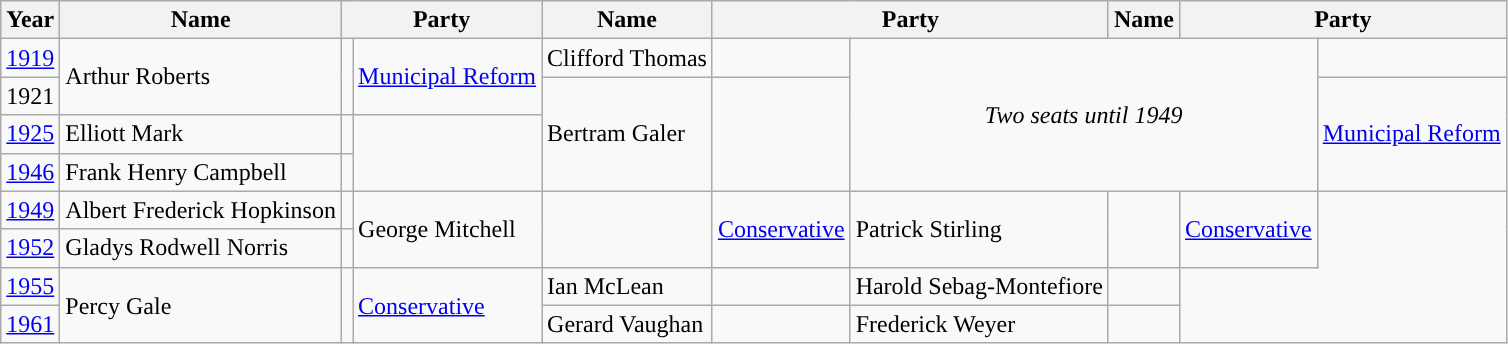<table class="wikitable">
<tr>
<th>Year</th>
<th>Name</th>
<th colspan=2>Party</th>
<th>Name</th>
<th colspan=2>Party</th>
<th>Name</th>
<th colspan=2>Party</th>
</tr>
<tr>
<td><a href='#'>1919</a></td>
<td rowspan=2>Arthur Roberts</td>
<td rowspan=2 style="background-color: "></td>
<td rowspan=2><a href='#'>Municipal Reform</a></td>
<td>Clifford Thomas</td>
<td></td>
<td rowspan=4 colspan=3 align="center"><em>Two seats until 1949</em></td>
</tr>
<tr>
<td>1921</td>
<td rowspan=3>Bertram Galer</td>
<td rowspan=3 style="background-color: "></td>
<td rowspan=3><a href='#'>Municipal Reform</a></td>
</tr>
<tr>
<td><a href='#'>1925</a></td>
<td>Elliott Mark</td>
<td></td>
</tr>
<tr>
<td><a href='#'>1946</a></td>
<td>Frank Henry Campbell</td>
<td></td>
</tr>
<tr>
<td><a href='#'>1949</a></td>
<td>Albert Frederick Hopkinson</td>
<td></td>
<td rowspan=2>George Mitchell</td>
<td rowspan=2 style="background-color: "></td>
<td rowspan=2><a href='#'>Conservative</a></td>
<td rowspan=2>Patrick Stirling</td>
<td rowspan=2 style="background-color: "></td>
<td rowspan=2><a href='#'>Conservative</a></td>
</tr>
<tr>
<td><a href='#'>1952</a></td>
<td>Gladys Rodwell Norris</td>
<td></td>
</tr>
<tr>
<td><a href='#'>1955</a></td>
<td rowspan=2>Percy Gale</td>
<td rowspan=2 style="background-color: "></td>
<td rowspan=2><a href='#'>Conservative</a></td>
<td>Ian McLean</td>
<td></td>
<td>Harold Sebag-Montefiore</td>
<td></td>
</tr>
<tr>
<td><a href='#'>1961</a></td>
<td>Gerard Vaughan</td>
<td></td>
<td>Frederick Weyer</td>
<td></td>
</tr>
</table>
